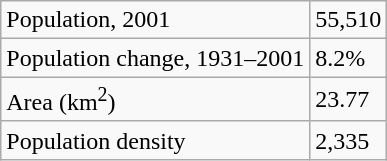<table class="wikitable">
<tr>
<td>Population, 2001</td>
<td>55,510</td>
</tr>
<tr>
<td>Population change, 1931–2001</td>
<td>8.2%</td>
</tr>
<tr>
<td>Area (km<sup>2</sup>)</td>
<td>23.77</td>
</tr>
<tr>
<td>Population density</td>
<td>2,335</td>
</tr>
</table>
